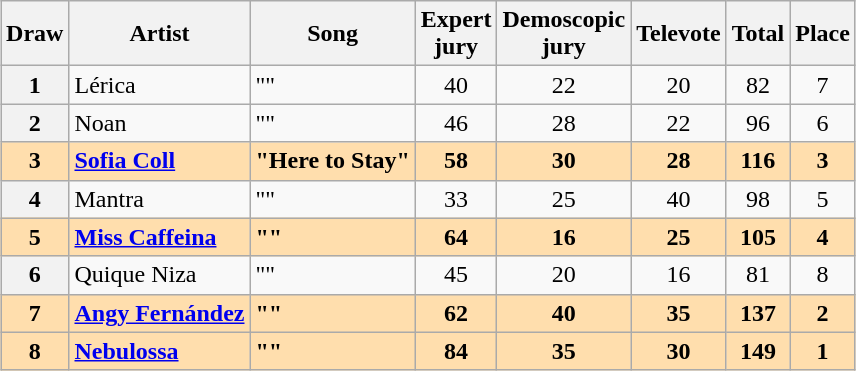<table class="sortable wikitable plainrowheaders" style="margin: 1em auto 1em auto; text-align:center;">
<tr>
<th>Draw</th>
<th>Artist</th>
<th>Song</th>
<th>Expert<br>jury</th>
<th>Demoscopic<br>jury</th>
<th>Televote</th>
<th>Total</th>
<th>Place</th>
</tr>
<tr>
<th scope="row" style="text-align:center;">1</th>
<td align="left">Lérica</td>
<td align="left">""</td>
<td>40</td>
<td>22</td>
<td>20</td>
<td>82</td>
<td>7</td>
</tr>
<tr>
<th scope="row" style="text-align:center;">2</th>
<td align="left">Noan</td>
<td align="left">""</td>
<td>46</td>
<td>28</td>
<td>22</td>
<td>96</td>
<td>6</td>
</tr>
<tr style="font-weight:bold; background:navajowhite;">
<th scope="row" style="text-align:center; font-weight:bold; background:navajowhite;">3</th>
<td align="left"><a href='#'>Sofia Coll</a></td>
<td align="left">"Here to Stay"</td>
<td>58</td>
<td>30</td>
<td>28</td>
<td>116</td>
<td>3</td>
</tr>
<tr>
<th scope="row" style="text-align:center;">4</th>
<td align="left">Mantra</td>
<td align="left">""</td>
<td>33</td>
<td>25</td>
<td>40</td>
<td>98</td>
<td>5</td>
</tr>
<tr style="font-weight:bold; background:navajowhite;">
<th scope="row" style="text-align:center; font-weight:bold; background:navajowhite;">5</th>
<td align="left"><a href='#'>Miss Caffeina</a></td>
<td align="left">""</td>
<td>64</td>
<td>16</td>
<td>25</td>
<td>105</td>
<td>4</td>
</tr>
<tr>
<th scope="row" style="text-align:center;">6</th>
<td align="left">Quique Niza</td>
<td align="left">""</td>
<td>45</td>
<td>20</td>
<td>16</td>
<td>81</td>
<td>8</td>
</tr>
<tr style="font-weight:bold; background:navajowhite;">
<th scope="row" style="text-align:center; font-weight:bold; background:navajowhite;">7</th>
<td align="left"><a href='#'>Angy Fernández</a></td>
<td align="left">""</td>
<td>62</td>
<td>40</td>
<td>35</td>
<td>137</td>
<td>2</td>
</tr>
<tr style="font-weight:bold; background:navajowhite;">
<th scope="row" style="text-align:center; font-weight:bold; background:navajowhite;">8</th>
<td align="left"><a href='#'>Nebulossa</a></td>
<td align="left">""</td>
<td>84</td>
<td>35</td>
<td>30</td>
<td>149</td>
<td>1</td>
</tr>
</table>
